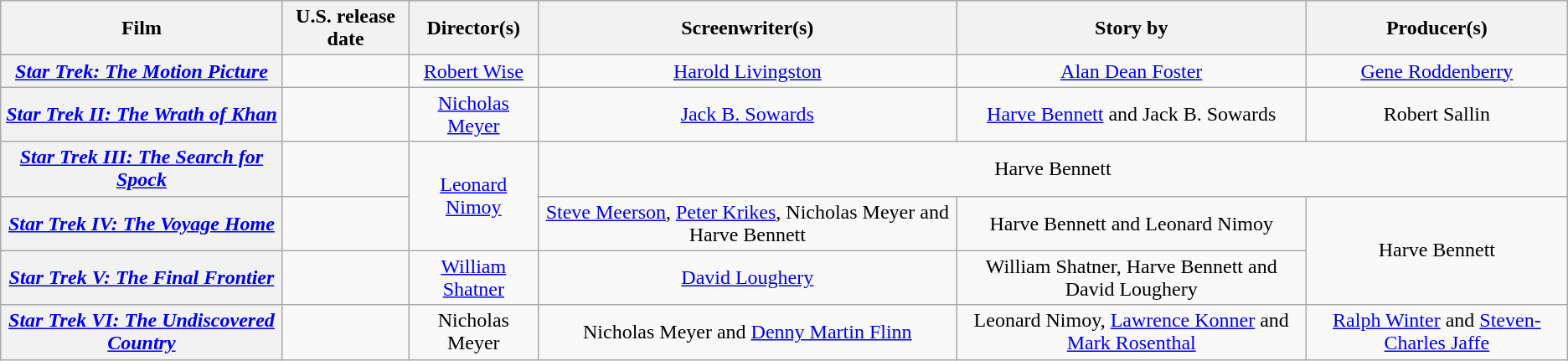<table class="wikitable plainrowheaders" style="text-align:center;">
<tr>
<th>Film</th>
<th>U.S. release date</th>
<th>Director(s)</th>
<th>Screenwriter(s)</th>
<th>Story by</th>
<th>Producer(s)<br></th>
</tr>
<tr>
<th scope="row"><em><a href='#'>Star Trek: The Motion Picture</a></em></th>
<td style="text-align:left;"></td>
<td><a href='#'>Robert Wise</a></td>
<td><a href='#'>Harold Livingston</a></td>
<td><a href='#'>Alan Dean Foster</a></td>
<td><a href='#'>Gene Roddenberry</a></td>
</tr>
<tr>
<th scope="row"><em><a href='#'>Star Trek II: The Wrath of Khan</a></em></th>
<td style="text-align:left;"></td>
<td><a href='#'>Nicholas Meyer</a></td>
<td><a href='#'>Jack B. Sowards</a></td>
<td><a href='#'>Harve Bennett</a> and Jack B. Sowards</td>
<td>Robert Sallin</td>
</tr>
<tr>
<th scope="row"><em><a href='#'>Star Trek III: The Search for Spock</a></em></th>
<td style="text-align:left;"></td>
<td rowspan="2"><a href='#'>Leonard Nimoy</a></td>
<td colspan="3">Harve Bennett</td>
</tr>
<tr>
<th scope="row"><em><a href='#'>Star Trek IV: The Voyage Home</a></em></th>
<td style="text-align:left;"></td>
<td><a href='#'>Steve Meerson</a>, <a href='#'>Peter Krikes</a>, Nicholas Meyer and Harve Bennett</td>
<td>Harve Bennett and Leonard Nimoy</td>
<td rowspan="2">Harve Bennett</td>
</tr>
<tr>
<th scope="row"><em><a href='#'>Star Trek V: The Final Frontier</a></em></th>
<td style="text-align:left;"></td>
<td><a href='#'>William Shatner</a></td>
<td><a href='#'>David Loughery</a></td>
<td>William Shatner, Harve Bennett and David Loughery</td>
</tr>
<tr>
<th scope="row"><em><a href='#'>Star Trek VI: The Undiscovered Country</a></em></th>
<td style="text-align:left;"></td>
<td>Nicholas Meyer</td>
<td>Nicholas Meyer and <a href='#'>Denny Martin Flinn</a></td>
<td>Leonard Nimoy, <a href='#'>Lawrence Konner</a> and <a href='#'>Mark Rosenthal</a></td>
<td><a href='#'>Ralph Winter</a> and <a href='#'>Steven-Charles Jaffe</a><br></td>
</tr>
</table>
